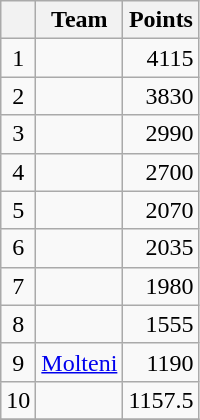<table class="wikitable">
<tr>
<th></th>
<th>Team</th>
<th>Points</th>
</tr>
<tr>
<td style="text-align:center">1</td>
<td></td>
<td align="right">4115</td>
</tr>
<tr>
<td style="text-align:center">2</td>
<td></td>
<td align="right">3830</td>
</tr>
<tr>
<td style="text-align:center">3</td>
<td></td>
<td align="right">2990</td>
</tr>
<tr>
<td style="text-align:center">4</td>
<td></td>
<td align="right">2700</td>
</tr>
<tr>
<td style="text-align:center">5</td>
<td></td>
<td align="right">2070</td>
</tr>
<tr>
<td style="text-align:center">6</td>
<td></td>
<td align="right">2035</td>
</tr>
<tr>
<td style="text-align:center">7</td>
<td></td>
<td align="right">1980</td>
</tr>
<tr>
<td style="text-align:center">8</td>
<td></td>
<td align="right">1555</td>
</tr>
<tr>
<td style="text-align:center">9</td>
<td><a href='#'>Molteni</a></td>
<td align="right">1190</td>
</tr>
<tr>
<td style="text-align:center">10</td>
<td></td>
<td align="right">1157.5</td>
</tr>
<tr>
</tr>
</table>
